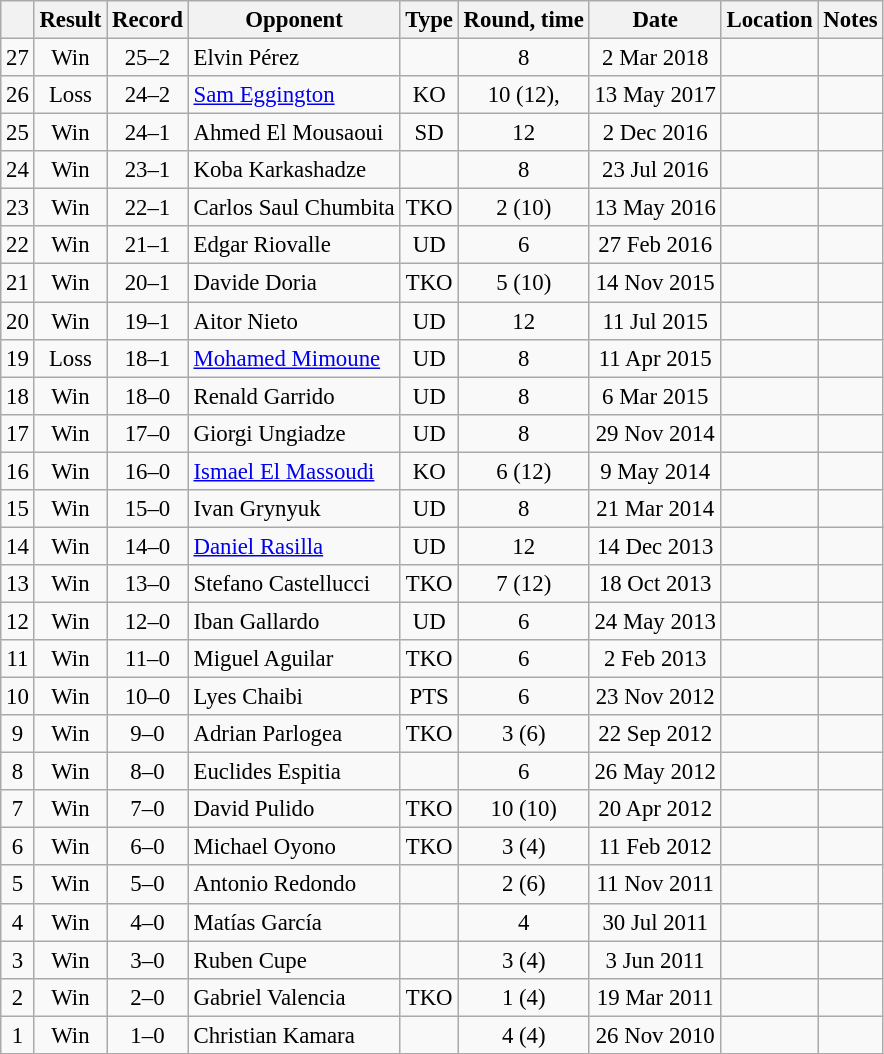<table class="wikitable" style="text-align:center; font-size:95%">
<tr>
<th></th>
<th>Result</th>
<th>Record</th>
<th>Opponent</th>
<th>Type</th>
<th>Round, time</th>
<th>Date</th>
<th>Location</th>
<th>Notes</th>
</tr>
<tr>
<td>27</td>
<td>Win</td>
<td>25–2</td>
<td style="text-align:left;"> Elvin Pérez</td>
<td></td>
<td>8</td>
<td>2 Mar 2018</td>
<td style="text-align:left;"> </td>
<td></td>
</tr>
<tr>
<td>26</td>
<td>Loss</td>
<td>24–2</td>
<td style="text-align:left;"> <a href='#'>Sam Eggington</a></td>
<td>KO</td>
<td>10 (12), </td>
<td>13 May 2017</td>
<td style="text-align:left;"> </td>
<td style="text-align:left;"></td>
</tr>
<tr>
<td>25</td>
<td>Win</td>
<td>24–1</td>
<td style="text-align:left;"> Ahmed El Mousaoui</td>
<td>SD</td>
<td>12</td>
<td>2 Dec 2016</td>
<td style="text-align:left;"> </td>
<td style="text-align:left;"></td>
</tr>
<tr>
<td>24</td>
<td>Win</td>
<td>23–1</td>
<td style="text-align:left;"> Koba Karkashadze</td>
<td></td>
<td>8</td>
<td>23 Jul 2016</td>
<td style="text-align:left;"> </td>
<td></td>
</tr>
<tr>
<td>23</td>
<td>Win</td>
<td>22–1</td>
<td style="text-align:left;"> Carlos Saul Chumbita</td>
<td>TKO</td>
<td>2 (10)</td>
<td>13 May 2016</td>
<td style="text-align:left;"> </td>
<td style="text-align:left;"></td>
</tr>
<tr>
<td>22</td>
<td>Win</td>
<td>21–1</td>
<td style="text-align:left;"> Edgar Riovalle</td>
<td>UD</td>
<td>6</td>
<td>27 Feb 2016</td>
<td style="text-align:left;"> </td>
<td></td>
</tr>
<tr>
<td>21</td>
<td>Win</td>
<td>20–1</td>
<td style="text-align:left;"> Davide Doria</td>
<td>TKO</td>
<td>5 (10)</td>
<td>14 Nov 2015</td>
<td style="text-align:left;"> </td>
<td></td>
</tr>
<tr>
<td>20</td>
<td>Win</td>
<td>19–1</td>
<td style="text-align:left;"> Aitor Nieto</td>
<td>UD</td>
<td>12</td>
<td>11 Jul 2015</td>
<td style="text-align:left;"> </td>
<td style="text-align:left;"></td>
</tr>
<tr>
<td>19</td>
<td>Loss</td>
<td>18–1</td>
<td style="text-align:left;"> <a href='#'>Mohamed Mimoune</a></td>
<td>UD</td>
<td>8</td>
<td>11 Apr 2015</td>
<td style="text-align:left;"> </td>
<td></td>
</tr>
<tr>
<td>18</td>
<td>Win</td>
<td>18–0</td>
<td style="text-align:left;"> Renald Garrido</td>
<td>UD</td>
<td>8</td>
<td>6 Mar 2015</td>
<td style="text-align:left;"> </td>
<td></td>
</tr>
<tr>
<td>17</td>
<td>Win</td>
<td>17–0</td>
<td style="text-align:left;"> Giorgi Ungiadze</td>
<td>UD</td>
<td>8</td>
<td>29 Nov 2014</td>
<td style="text-align:left;"> </td>
<td></td>
</tr>
<tr>
<td>16</td>
<td>Win</td>
<td>16–0</td>
<td style="text-align:left;"> <a href='#'>Ismael El Massoudi</a></td>
<td>KO</td>
<td>6 (12)</td>
<td>9 May 2014</td>
<td style="text-align:left;"> </td>
<td style="text-align:left;"></td>
</tr>
<tr>
<td>15</td>
<td>Win</td>
<td>15–0</td>
<td style="text-align:left;"> Ivan Grynyuk</td>
<td>UD</td>
<td>8</td>
<td>21 Mar 2014</td>
<td style="text-align:left;"> </td>
<td></td>
</tr>
<tr>
<td>14</td>
<td>Win</td>
<td>14–0</td>
<td style="text-align:left;"> <a href='#'>Daniel Rasilla</a></td>
<td>UD</td>
<td>12</td>
<td>14 Dec 2013</td>
<td style="text-align:left;"> </td>
<td style="text-align:left;"></td>
</tr>
<tr>
<td>13</td>
<td>Win</td>
<td>13–0</td>
<td style="text-align:left;"> Stefano Castellucci</td>
<td>TKO</td>
<td>7 (12)</td>
<td>18 Oct 2013</td>
<td style="text-align:left;"> </td>
<td style="text-align:left;"></td>
</tr>
<tr>
<td>12</td>
<td>Win</td>
<td>12–0</td>
<td style="text-align:left;"> Iban Gallardo</td>
<td>UD</td>
<td>6</td>
<td>24 May 2013</td>
<td style="text-align:left;"> </td>
<td></td>
</tr>
<tr>
<td>11</td>
<td>Win</td>
<td>11–0</td>
<td style="text-align:left;"> Miguel Aguilar</td>
<td>TKO</td>
<td>6</td>
<td>2 Feb 2013</td>
<td style="text-align:left;"> </td>
<td></td>
</tr>
<tr>
<td>10</td>
<td>Win</td>
<td>10–0</td>
<td style="text-align:left;"> Lyes Chaibi</td>
<td>PTS</td>
<td>6</td>
<td>23 Nov 2012</td>
<td style="text-align:left;"> </td>
<td></td>
</tr>
<tr>
<td>9</td>
<td>Win</td>
<td>9–0</td>
<td style="text-align:left;"> Adrian Parlogea</td>
<td>TKO</td>
<td>3 (6)</td>
<td>22 Sep 2012</td>
<td style="text-align:left;"> </td>
<td></td>
</tr>
<tr>
<td>8</td>
<td>Win</td>
<td>8–0</td>
<td style="text-align:left;"> Euclides Espitia</td>
<td></td>
<td>6</td>
<td>26 May 2012</td>
<td style="text-align:left;"> </td>
<td></td>
</tr>
<tr>
<td>7</td>
<td>Win</td>
<td>7–0</td>
<td style="text-align:left;"> David Pulido</td>
<td>TKO</td>
<td>10 (10)</td>
<td>20 Apr 2012</td>
<td style="text-align:left;"> </td>
<td style="text-align:left;"></td>
</tr>
<tr>
<td>6</td>
<td>Win</td>
<td>6–0</td>
<td style="text-align:left;"> Michael Oyono</td>
<td>TKO</td>
<td>3 (4)</td>
<td>11 Feb 2012</td>
<td style="text-align:left;"> </td>
<td></td>
</tr>
<tr>
<td>5</td>
<td>Win</td>
<td>5–0</td>
<td style="text-align:left;"> Antonio Redondo</td>
<td></td>
<td>2 (6)</td>
<td>11 Nov 2011</td>
<td style="text-align:left;"> </td>
<td></td>
</tr>
<tr>
<td>4</td>
<td>Win</td>
<td>4–0</td>
<td style="text-align:left;"> Matías García</td>
<td></td>
<td>4</td>
<td>30 Jul 2011</td>
<td style="text-align:left;"> </td>
<td></td>
</tr>
<tr>
<td>3</td>
<td>Win</td>
<td>3–0</td>
<td style="text-align:left;"> Ruben Cupe</td>
<td></td>
<td>3 (4)</td>
<td>3 Jun 2011</td>
<td style="text-align:left;"> </td>
<td></td>
</tr>
<tr>
<td>2</td>
<td>Win</td>
<td>2–0</td>
<td style="text-align:left;"> Gabriel Valencia</td>
<td>TKO</td>
<td>1 (4)</td>
<td>19 Mar 2011</td>
<td style="text-align:left;"> </td>
<td></td>
</tr>
<tr>
<td>1</td>
<td>Win</td>
<td>1–0</td>
<td style="text-align:left;"> Christian Kamara</td>
<td></td>
<td>4 (4)</td>
<td>26 Nov 2010</td>
<td style="text-align:left;"> </td>
<td></td>
</tr>
</table>
